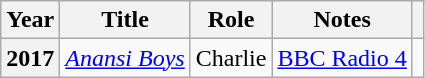<table class="wikitable sortable plainrowheaders">
<tr>
<th scope="col">Year</th>
<th scope="col">Title</th>
<th scope="col">Role</th>
<th class="unsortable">Notes</th>
<th scope="col" class="unsortable"></th>
</tr>
<tr>
<th scope="row">2017</th>
<td><em><a href='#'>Anansi Boys</a></em></td>
<td>Charlie</td>
<td><a href='#'>BBC Radio 4</a></td>
<td style="text-align:center;"></td>
</tr>
</table>
